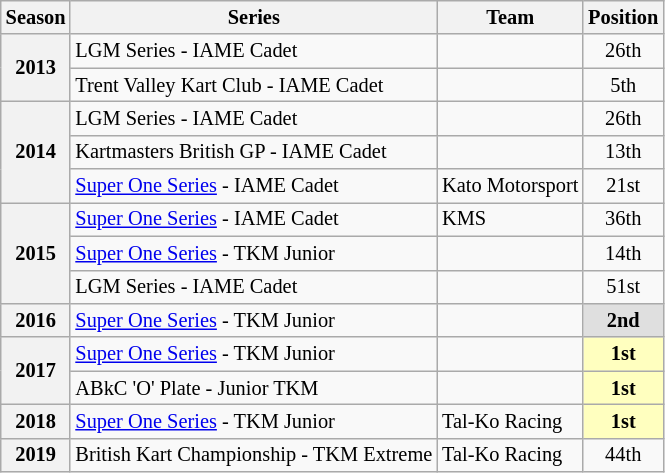<table class="wikitable" style="font-size: 85%; text-align:center">
<tr>
<th>Season</th>
<th>Series</th>
<th>Team</th>
<th>Position</th>
</tr>
<tr>
<th rowspan="2">2013</th>
<td align="left">LGM Series - IAME Cadet</td>
<td align="left"></td>
<td>26th</td>
</tr>
<tr>
<td align="left">Trent Valley Kart Club - IAME Cadet</td>
<td align="left"></td>
<td>5th</td>
</tr>
<tr>
<th rowspan="3">2014</th>
<td align="left">LGM Series - IAME Cadet</td>
<td align="left"></td>
<td>26th</td>
</tr>
<tr>
<td align="left">Kartmasters British GP - IAME Cadet</td>
<td align="left"></td>
<td>13th</td>
</tr>
<tr>
<td align="left"><a href='#'>Super One Series</a> - IAME Cadet</td>
<td align="left">Kato Motorsport</td>
<td>21st</td>
</tr>
<tr>
<th rowspan="3">2015</th>
<td align="left"><a href='#'>Super One Series</a> - IAME Cadet</td>
<td align="left">KMS</td>
<td>36th</td>
</tr>
<tr>
<td align="left"><a href='#'>Super One Series</a> - TKM Junior</td>
<td align="left"></td>
<td>14th</td>
</tr>
<tr>
<td align="left">LGM Series - IAME Cadet</td>
<td align="left"></td>
<td>51st</td>
</tr>
<tr>
<th>2016</th>
<td align="left"><a href='#'>Super One Series</a> - TKM Junior</td>
<td align="left"></td>
<td style="background:#DFDFDF"><strong>2nd</strong></td>
</tr>
<tr>
<th rowspan="2">2017</th>
<td align="left"><a href='#'>Super One Series</a> - TKM Junior</td>
<td align="left"></td>
<td style="background:#FFFFBF"><strong>1st</strong></td>
</tr>
<tr>
<td align="left">ABkC 'O' Plate - Junior TKM</td>
<td align="left"></td>
<td style="background:#FFFFBF"><strong>1st</strong></td>
</tr>
<tr>
<th>2018</th>
<td align="left"><a href='#'>Super One Series</a> - TKM Junior</td>
<td align="left">Tal-Ko Racing</td>
<td style="background:#FFFFBF"><strong>1st</strong></td>
</tr>
<tr>
<th>2019</th>
<td align="left">British Kart Championship - TKM Extreme</td>
<td align="left">Tal-Ko Racing</td>
<td>44th</td>
</tr>
</table>
